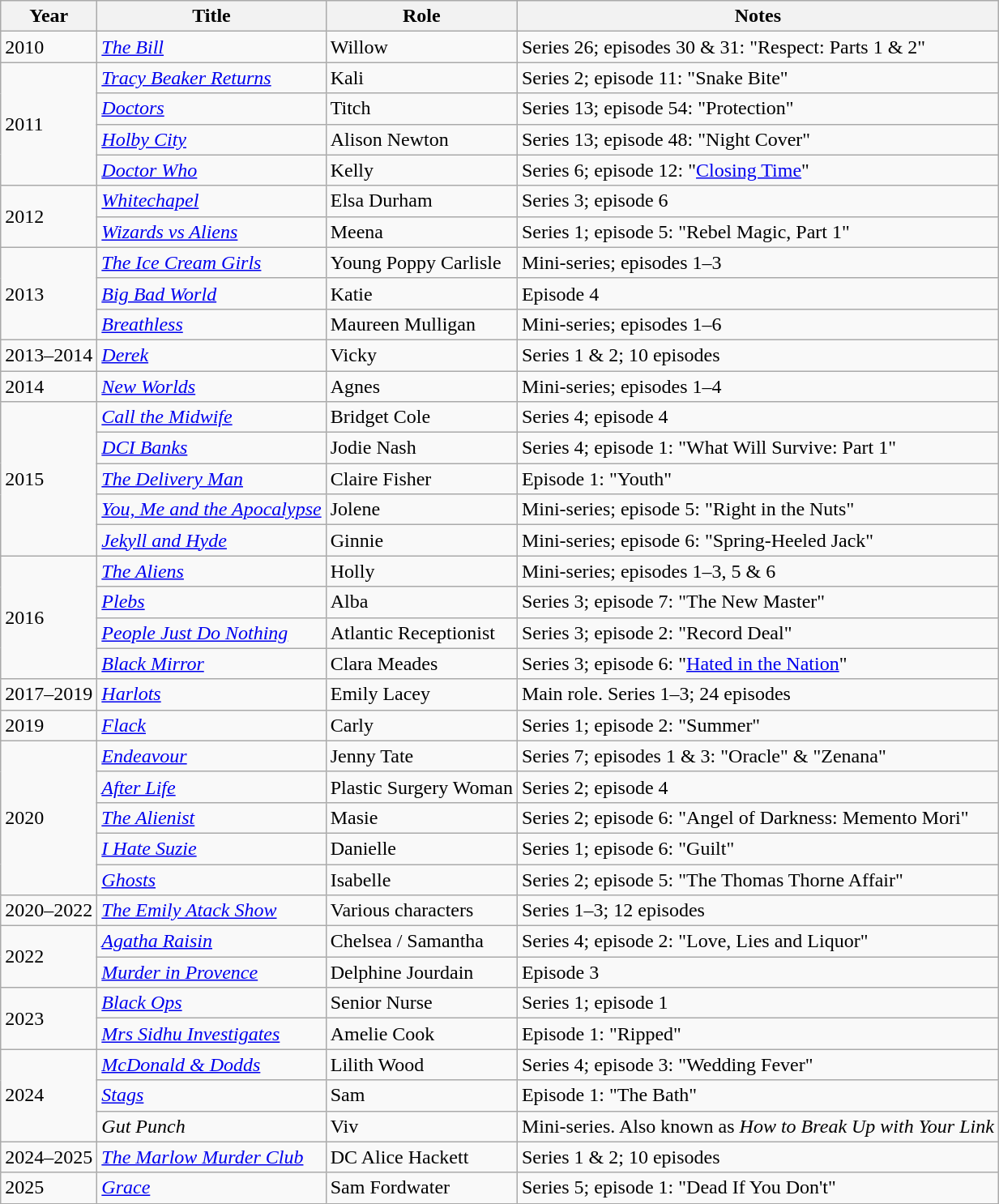<table class="wikitable sortable">
<tr>
<th>Year</th>
<th>Title</th>
<th>Role</th>
<th class="unsortable">Notes</th>
</tr>
<tr>
<td>2010</td>
<td><em><a href='#'>The Bill</a></em></td>
<td>Willow</td>
<td>Series 26; episodes 30 & 31: "Respect: Parts 1 & 2"</td>
</tr>
<tr>
<td rowspan="4">2011</td>
<td><em><a href='#'>Tracy Beaker Returns</a></em></td>
<td>Kali</td>
<td>Series 2; episode 11: "Snake Bite"</td>
</tr>
<tr>
<td><em><a href='#'>Doctors</a></em></td>
<td>Titch</td>
<td>Series 13; episode 54: "Protection"</td>
</tr>
<tr>
<td><em><a href='#'>Holby City</a></em></td>
<td>Alison Newton</td>
<td>Series 13; episode 48: "Night Cover"</td>
</tr>
<tr>
<td><em><a href='#'>Doctor Who</a></em></td>
<td>Kelly</td>
<td>Series 6; episode 12: "<a href='#'>Closing Time</a>"</td>
</tr>
<tr>
<td rowspan="2">2012</td>
<td><em><a href='#'>Whitechapel</a></em></td>
<td>Elsa Durham</td>
<td>Series 3; episode 6</td>
</tr>
<tr>
<td><em><a href='#'>Wizards vs Aliens</a></em></td>
<td>Meena</td>
<td>Series 1; episode 5: "Rebel Magic, Part 1"</td>
</tr>
<tr>
<td rowspan="3">2013</td>
<td><em><a href='#'>The Ice Cream Girls</a></em></td>
<td>Young Poppy Carlisle</td>
<td>Mini-series; episodes 1–3</td>
</tr>
<tr>
<td><em><a href='#'>Big Bad World</a></em></td>
<td>Katie</td>
<td>Episode 4</td>
</tr>
<tr>
<td><em><a href='#'>Breathless</a></em></td>
<td>Maureen Mulligan</td>
<td>Mini-series; episodes 1–6</td>
</tr>
<tr>
<td>2013–2014</td>
<td><em><a href='#'>Derek</a></em></td>
<td>Vicky</td>
<td>Series 1 & 2; 10 episodes</td>
</tr>
<tr>
<td>2014</td>
<td><em><a href='#'>New Worlds</a></em></td>
<td>Agnes</td>
<td>Mini-series; episodes 1–4</td>
</tr>
<tr>
<td rowspan="5">2015</td>
<td><em><a href='#'>Call the Midwife</a></em></td>
<td>Bridget Cole</td>
<td>Series 4; episode 4</td>
</tr>
<tr>
<td><em><a href='#'>DCI Banks</a></em></td>
<td>Jodie Nash</td>
<td>Series 4; episode 1: "What Will Survive: Part 1"</td>
</tr>
<tr>
<td><em><a href='#'>The Delivery Man</a></em></td>
<td>Claire Fisher</td>
<td>Episode 1: "Youth"</td>
</tr>
<tr>
<td><em><a href='#'>You, Me and the Apocalypse</a></em></td>
<td>Jolene</td>
<td>Mini-series; episode 5: "Right in the Nuts"</td>
</tr>
<tr>
<td><em><a href='#'>Jekyll and Hyde</a></em></td>
<td>Ginnie</td>
<td>Mini-series; episode 6: "Spring-Heeled Jack"</td>
</tr>
<tr>
<td rowspan="4">2016</td>
<td><em><a href='#'>The Aliens</a></em></td>
<td>Holly</td>
<td>Mini-series; episodes 1–3, 5 & 6</td>
</tr>
<tr>
<td><em><a href='#'>Plebs</a></em></td>
<td>Alba</td>
<td>Series 3; episode 7: "The New Master"</td>
</tr>
<tr>
<td><em><a href='#'>People Just Do Nothing</a></em></td>
<td>Atlantic Receptionist</td>
<td>Series 3; episode 2: "Record Deal"</td>
</tr>
<tr>
<td><em><a href='#'>Black Mirror</a></em></td>
<td>Clara Meades</td>
<td>Series 3; episode 6: "<a href='#'>Hated in the Nation</a>"</td>
</tr>
<tr>
<td>2017–2019</td>
<td><em><a href='#'>Harlots</a></em></td>
<td>Emily Lacey</td>
<td>Main role. Series 1–3; 24 episodes</td>
</tr>
<tr>
<td>2019</td>
<td><em><a href='#'>Flack</a></em></td>
<td>Carly</td>
<td>Series 1; episode 2: "Summer"</td>
</tr>
<tr>
<td rowspan="5">2020</td>
<td><em><a href='#'>Endeavour</a></em></td>
<td>Jenny Tate</td>
<td>Series 7; episodes 1 & 3: "Oracle" & "Zenana"</td>
</tr>
<tr>
<td><em><a href='#'>After Life</a></em></td>
<td>Plastic Surgery Woman</td>
<td>Series 2; episode 4</td>
</tr>
<tr>
<td><em><a href='#'>The Alienist</a></em></td>
<td>Masie</td>
<td>Series 2; episode 6: "Angel of Darkness: Memento Mori"</td>
</tr>
<tr>
<td><em><a href='#'>I Hate Suzie</a></em></td>
<td>Danielle</td>
<td>Series 1; episode 6: "Guilt"</td>
</tr>
<tr>
<td><em><a href='#'>Ghosts</a></em></td>
<td>Isabelle</td>
<td>Series 2; episode 5: "The Thomas Thorne Affair"</td>
</tr>
<tr>
<td>2020–2022</td>
<td><em><a href='#'>The Emily Atack Show</a></em></td>
<td>Various characters</td>
<td>Series 1–3; 12 episodes</td>
</tr>
<tr>
<td rowspan="2">2022</td>
<td><em><a href='#'>Agatha Raisin</a></em></td>
<td>Chelsea / Samantha</td>
<td>Series 4; episode 2: "Love, Lies and Liquor"</td>
</tr>
<tr>
<td><em><a href='#'>Murder in Provence</a></em></td>
<td>Delphine Jourdain</td>
<td>Episode 3</td>
</tr>
<tr>
<td rowspan="2">2023</td>
<td><em><a href='#'>Black Ops</a></em></td>
<td>Senior Nurse</td>
<td>Series 1; episode 1</td>
</tr>
<tr>
<td><em><a href='#'>Mrs Sidhu Investigates</a></em></td>
<td>Amelie Cook</td>
<td>Episode 1: "Ripped"</td>
</tr>
<tr>
<td rowspan="3">2024</td>
<td><em><a href='#'>McDonald & Dodds</a></em></td>
<td>Lilith Wood</td>
<td>Series 4; episode 3: "Wedding Fever"</td>
</tr>
<tr>
<td><em><a href='#'>Stags</a></em></td>
<td>Sam</td>
<td>Episode 1: "The Bath"</td>
</tr>
<tr>
<td><em>Gut Punch</em></td>
<td>Viv</td>
<td>Mini-series. Also known as <em>How to Break Up with Your Link</em></td>
</tr>
<tr>
<td>2024–2025</td>
<td><em><a href='#'>The Marlow Murder Club</a></em></td>
<td>DC Alice Hackett</td>
<td>Series 1 & 2; 10 episodes</td>
</tr>
<tr>
<td>2025</td>
<td><em><a href='#'>Grace</a></em></td>
<td>Sam Fordwater</td>
<td>Series 5; episode 1: "Dead If You Don't"</td>
</tr>
</table>
